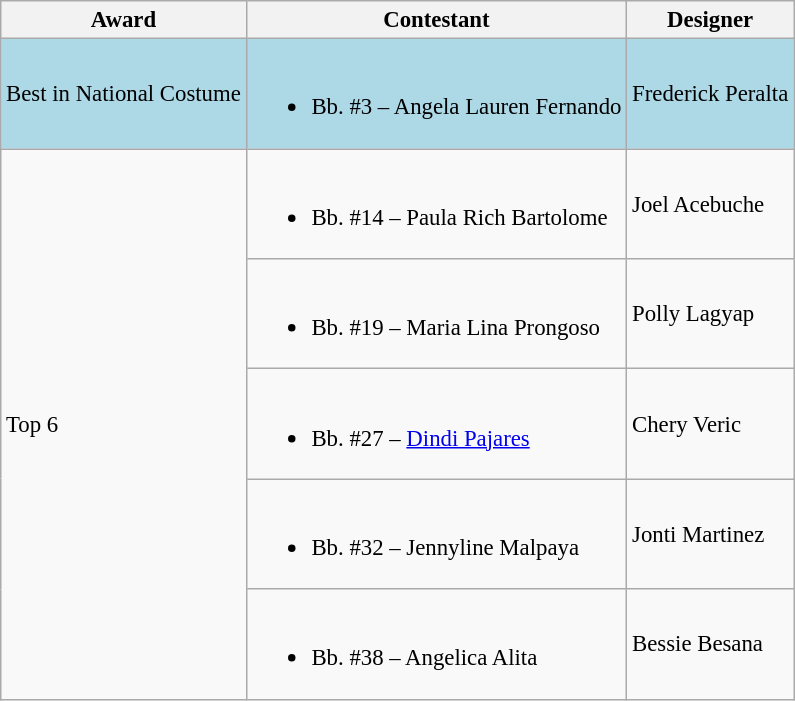<table class="wikitable sortable" style="font-size: 95%;">
<tr>
<th>Award</th>
<th>Contestant</th>
<th>Designer</th>
</tr>
<tr>
<td style="background:lightblue;">Best in National Costume</td>
<td style="background:lightblue;"><br><ul><li>Bb. #3 – Angela Lauren Fernando</li></ul></td>
<td style="background:lightblue;">Frederick Peralta</td>
</tr>
<tr>
<td rowspan="5">Top 6</td>
<td><br><ul><li>Bb. #14 – Paula Rich Bartolome</li></ul></td>
<td>Joel Acebuche</td>
</tr>
<tr>
<td><br><ul><li>Bb. #19 – Maria Lina Prongoso</li></ul></td>
<td>Polly Lagyap</td>
</tr>
<tr>
<td><br><ul><li>Bb. #27 – <a href='#'>Dindi Pajares</a></li></ul></td>
<td>Chery Veric</td>
</tr>
<tr>
<td><br><ul><li>Bb. #32 – Jennyline Malpaya</li></ul></td>
<td>Jonti Martinez</td>
</tr>
<tr>
<td><br><ul><li>Bb. #38 – Angelica Alita</li></ul></td>
<td>Bessie Besana</td>
</tr>
</table>
